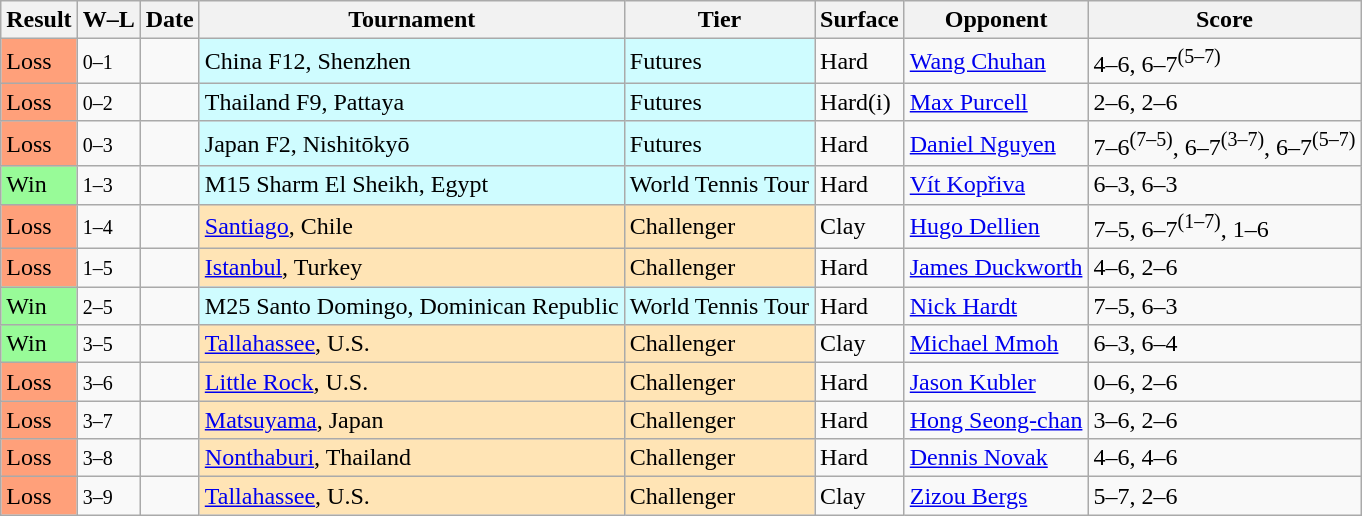<table class="sortable wikitable">
<tr>
<th>Result</th>
<th class="unsortable">W–L</th>
<th>Date</th>
<th>Tournament</th>
<th>Tier</th>
<th>Surface</th>
<th>Opponent</th>
<th class="unsortable">Score</th>
</tr>
<tr>
<td bgcolor=FFA07A>Loss</td>
<td><small>0–1</small></td>
<td></td>
<td style="background:#cffcff;">China F12, Shenzhen</td>
<td style="background:#cffcff;">Futures</td>
<td>Hard</td>
<td> <a href='#'>Wang Chuhan</a></td>
<td>4–6, 6–7<sup>(5–7)</sup></td>
</tr>
<tr>
<td bgcolor=FFA07A>Loss</td>
<td><small>0–2</small></td>
<td></td>
<td style="background:#cffcff;">Thailand F9, Pattaya</td>
<td style="background:#cffcff;">Futures</td>
<td>Hard(i)</td>
<td> <a href='#'>Max Purcell</a></td>
<td>2–6, 2–6</td>
</tr>
<tr>
<td bgcolor=FFA07A>Loss</td>
<td><small>0–3</small></td>
<td></td>
<td style="background:#cffcff;">Japan F2, Nishitōkyō</td>
<td style="background:#cffcff;">Futures</td>
<td>Hard</td>
<td> <a href='#'>Daniel Nguyen</a></td>
<td>7–6<sup>(7–5)</sup>, 6–7<sup>(3–7)</sup>, 6–7<sup>(5–7)</sup></td>
</tr>
<tr>
<td bgcolor=98FB98>Win</td>
<td><small>1–3</small></td>
<td></td>
<td style="background:#cffcff;">M15 Sharm El Sheikh, Egypt</td>
<td style="background:#cffcff;">World Tennis Tour</td>
<td>Hard</td>
<td> <a href='#'>Vít Kopřiva</a></td>
<td>6–3, 6–3</td>
</tr>
<tr>
<td bgcolor=FFA07A>Loss</td>
<td><small>1–4</small></td>
<td><a href='#'></a></td>
<td style="background:moccasin;"><a href='#'>Santiago</a>, Chile</td>
<td style="background:moccasin;">Challenger</td>
<td>Clay</td>
<td> <a href='#'>Hugo Dellien</a></td>
<td>7–5, 6–7<sup>(1–7)</sup>, 1–6</td>
</tr>
<tr>
<td bgcolor=FFA07A>Loss</td>
<td><small>1–5</small></td>
<td><a href='#'></a></td>
<td style="background:moccasin;"><a href='#'>Istanbul</a>, Turkey</td>
<td style="background:moccasin;">Challenger</td>
<td>Hard</td>
<td> <a href='#'>James Duckworth</a></td>
<td>4–6, 2–6</td>
</tr>
<tr>
<td bgcolor=98FB98>Win</td>
<td><small>2–5</small></td>
<td></td>
<td style="background:#cffcff;">M25 Santo Domingo, Dominican Republic</td>
<td style="background:#cffcff;">World Tennis Tour</td>
<td>Hard</td>
<td> <a href='#'>Nick Hardt</a></td>
<td>7–5, 6–3</td>
</tr>
<tr>
<td bgcolor=98FB98>Win</td>
<td><small>3–5</small></td>
<td><a href='#'></a></td>
<td style="background:moccasin;"><a href='#'>Tallahassee</a>, U.S.</td>
<td style="background:moccasin;">Challenger</td>
<td>Clay</td>
<td> <a href='#'>Michael Mmoh</a></td>
<td>6–3, 6–4</td>
</tr>
<tr>
<td bgcolor=FFA07A>Loss</td>
<td><small>3–6</small></td>
<td><a href='#'></a></td>
<td style="background:moccasin;"><a href='#'>Little Rock</a>, U.S.</td>
<td style="background:moccasin;">Challenger</td>
<td>Hard</td>
<td> <a href='#'>Jason Kubler</a></td>
<td>0–6, 2–6</td>
</tr>
<tr>
<td bgcolor=FFA07A>Loss</td>
<td><small>3–7</small></td>
<td><a href='#'></a></td>
<td style="background:moccasin;"><a href='#'>Matsuyama</a>, Japan</td>
<td style="background:moccasin;">Challenger</td>
<td>Hard</td>
<td> <a href='#'>Hong Seong-chan</a></td>
<td>3–6, 2–6</td>
</tr>
<tr>
<td bgcolor=FFA07A>Loss</td>
<td><small>3–8</small></td>
<td><a href='#'></a></td>
<td style="background:moccasin;"><a href='#'>Nonthaburi</a>, Thailand</td>
<td style="background:moccasin;">Challenger</td>
<td>Hard</td>
<td> <a href='#'>Dennis Novak</a></td>
<td>4–6, 4–6</td>
</tr>
<tr>
<td bgcolor=FFA07A>Loss</td>
<td><small>3–9</small></td>
<td><a href='#'></a></td>
<td style="background:moccasin;"><a href='#'>Tallahassee</a>, U.S.</td>
<td style="background:moccasin;">Challenger</td>
<td>Clay</td>
<td> <a href='#'>Zizou Bergs</a></td>
<td>5–7, 2–6</td>
</tr>
</table>
